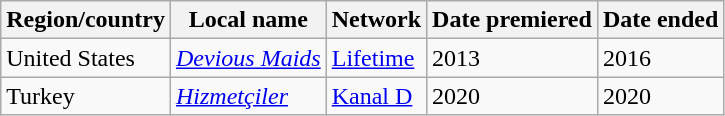<table class="wikitable">
<tr>
<th>Region/country</th>
<th>Local name</th>
<th>Network</th>
<th>Date premiered</th>
<th>Date ended</th>
</tr>
<tr>
<td>United States</td>
<td><em><a href='#'>Devious Maids</a></em></td>
<td><a href='#'>Lifetime</a></td>
<td>2013</td>
<td>2016</td>
</tr>
<tr>
<td>Turkey</td>
<td><em><a href='#'>Hizmetçiler</a></em></td>
<td><a href='#'>Kanal D</a></td>
<td>2020</td>
<td>2020</td>
</tr>
</table>
